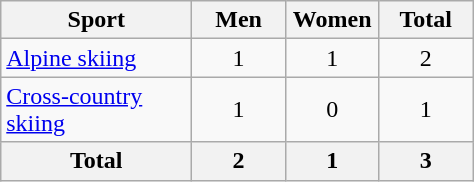<table class="wikitable sortable" style="text-align:center;">
<tr>
<th width=120>Sport</th>
<th width=55>Men</th>
<th width=55>Women</th>
<th width=55>Total</th>
</tr>
<tr>
<td align=left><a href='#'>Alpine skiing</a></td>
<td>1</td>
<td>1</td>
<td>2</td>
</tr>
<tr>
<td align=left><a href='#'>Cross-country skiing</a></td>
<td>1</td>
<td>0</td>
<td>1</td>
</tr>
<tr>
<th>Total</th>
<th>2</th>
<th>1</th>
<th>3</th>
</tr>
</table>
